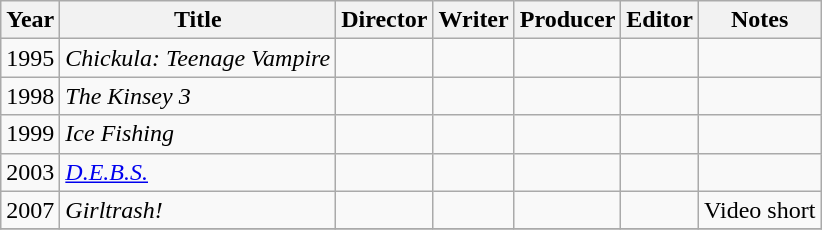<table class="wikitable">
<tr>
<th>Year</th>
<th>Title</th>
<th>Director</th>
<th>Writer</th>
<th>Producer</th>
<th>Editor</th>
<th>Notes</th>
</tr>
<tr>
<td>1995</td>
<td><em>Chickula: Teenage Vampire</em></td>
<td></td>
<td></td>
<td></td>
<td></td>
<td></td>
</tr>
<tr>
<td>1998</td>
<td><em>The Kinsey 3</em></td>
<td></td>
<td></td>
<td></td>
<td></td>
<td></td>
</tr>
<tr>
<td>1999</td>
<td><em>Ice Fishing</em></td>
<td></td>
<td></td>
<td></td>
<td></td>
<td></td>
</tr>
<tr>
<td>2003</td>
<td><em><a href='#'>D.E.B.S.</a></em></td>
<td></td>
<td></td>
<td></td>
<td></td>
<td></td>
</tr>
<tr>
<td>2007</td>
<td><em>Girltrash!</em></td>
<td></td>
<td></td>
<td></td>
<td></td>
<td>Video short</td>
</tr>
<tr>
</tr>
</table>
